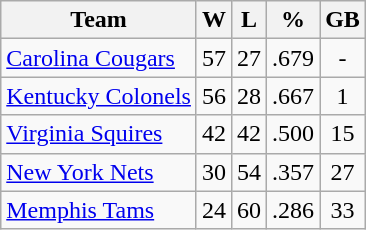<table class="wikitable" style="text-align: center;">
<tr>
<th>Team</th>
<th>W</th>
<th>L</th>
<th>%</th>
<th>GB</th>
</tr>
<tr>
<td align="left"><a href='#'>Carolina Cougars</a></td>
<td>57</td>
<td>27</td>
<td>.679</td>
<td>-</td>
</tr>
<tr>
<td align="left"><a href='#'>Kentucky Colonels</a></td>
<td>56</td>
<td>28</td>
<td>.667</td>
<td>1</td>
</tr>
<tr>
<td align="left"><a href='#'>Virginia Squires</a></td>
<td>42</td>
<td>42</td>
<td>.500</td>
<td>15</td>
</tr>
<tr>
<td align="left"><a href='#'>New York Nets</a></td>
<td>30</td>
<td>54</td>
<td>.357</td>
<td>27</td>
</tr>
<tr>
<td align="left"><a href='#'>Memphis Tams</a></td>
<td>24</td>
<td>60</td>
<td>.286</td>
<td>33</td>
</tr>
</table>
